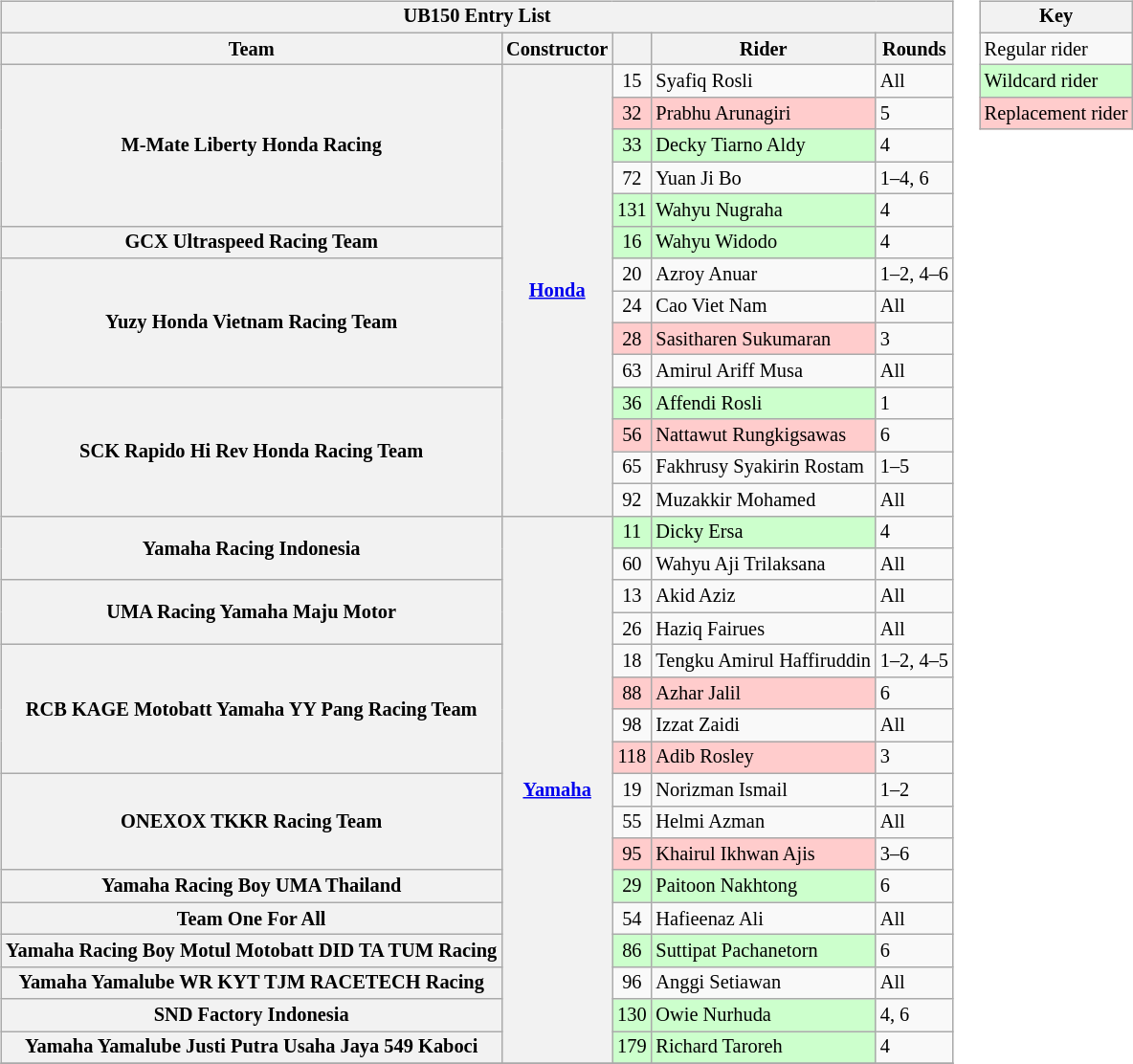<table>
<tr>
<td><br><table class="wikitable" style="font-size: 85%;">
<tr>
<th colspan=5>UB150 Entry List</th>
</tr>
<tr>
<th>Team</th>
<th>Constructor</th>
<th></th>
<th>Rider</th>
<th>Rounds</th>
</tr>
<tr>
<th rowspan="5">M-Mate Liberty Honda Racing</th>
<th rowspan="14"><a href='#'>Honda</a></th>
<td align=center>15</td>
<td> Syafiq Rosli</td>
<td>All</td>
</tr>
<tr>
<td style="background:#ffcccc;" align=center>32</td>
<td style="background:#ffcccc;"nowrap> Prabhu Arunagiri</td>
<td>5</td>
</tr>
<tr>
<td style="background:#ccffcc;" align=center>33</td>
<td style="background:#ccffcc;"nowrap> Decky Tiarno Aldy</td>
<td>4</td>
</tr>
<tr>
<td align=center>72</td>
<td> Yuan Ji Bo</td>
<td>1–4, 6</td>
</tr>
<tr>
<td style="background:#ccffcc;" align=center>131</td>
<td style="background:#ccffcc;"nowrap> Wahyu Nugraha</td>
<td>4</td>
</tr>
<tr>
<th rowspan="1">GCX Ultraspeed Racing Team</th>
<td style="background:#ccffcc;" align=center>16</td>
<td style="background:#ccffcc;"nowrap> Wahyu Widodo</td>
<td>4</td>
</tr>
<tr>
<th rowspan="4">Yuzy Honda Vietnam Racing Team</th>
<td align=center>20</td>
<td> Azroy Anuar</td>
<td>1–2, 4–6</td>
</tr>
<tr>
<td align=center>24</td>
<td> Cao Viet Nam</td>
<td>All</td>
</tr>
<tr>
<td style="background:#ffcccc;" align=center>28</td>
<td style="background:#ffcccc;"nowrap> Sasitharen Sukumaran</td>
<td>3</td>
</tr>
<tr>
<td align=center>63</td>
<td> Amirul Ariff Musa</td>
<td>All</td>
</tr>
<tr>
<th rowspan="4">SCK Rapido Hi Rev Honda Racing Team</th>
<td style="background:#ccffcc;" align=center>36</td>
<td style="background:#ccffcc;"nowrap> Affendi Rosli</td>
<td>1</td>
</tr>
<tr>
<td style="background:#ffcccc;" align=center>56</td>
<td style="background:#ffcccc;"nowrap> Nattawut Rungkigsawas</td>
<td>6</td>
</tr>
<tr>
<td align=center>65</td>
<td> Fakhrusy Syakirin Rostam</td>
<td>1–5</td>
</tr>
<tr>
<td align=center>92</td>
<td> Muzakkir Mohamed</td>
<td>All</td>
</tr>
<tr>
<th rowspan="2">Yamaha Racing Indonesia</th>
<th rowspan="17"><a href='#'>Yamaha</a></th>
<td style="background:#ccffcc;" align=center>11</td>
<td style="background:#ccffcc;"nowrap> Dicky Ersa</td>
<td>4</td>
</tr>
<tr>
<td align=center>60</td>
<td> Wahyu Aji Trilaksana</td>
<td>All</td>
</tr>
<tr>
<th rowspan="2">UMA Racing Yamaha Maju Motor</th>
<td align=center>13</td>
<td> Akid Aziz</td>
<td>All</td>
</tr>
<tr>
<td align=center>26</td>
<td> Haziq Fairues</td>
<td>All</td>
</tr>
<tr>
<th rowspan="4">RCB KAGE Motobatt Yamaha YY Pang Racing Team</th>
<td align=center>18</td>
<td> Tengku Amirul Haffiruddin</td>
<td>1–2, 4–5</td>
</tr>
<tr>
<td style="background:#ffcccc;" align=center>88</td>
<td style="background:#ffcccc;"nowrap> Azhar Jalil</td>
<td>6</td>
</tr>
<tr>
<td align=center>98</td>
<td> Izzat Zaidi</td>
<td>All</td>
</tr>
<tr>
<td style="background:#ffcccc;" align=center>118</td>
<td style="background:#ffcccc;"nowrap> Adib Rosley</td>
<td>3</td>
</tr>
<tr>
<th rowspan="3">ONEXOX TKKR Racing Team</th>
<td align=center>19</td>
<td> Norizman Ismail</td>
<td>1–2</td>
</tr>
<tr>
<td align=center>55</td>
<td> Helmi Azman</td>
<td>All</td>
</tr>
<tr>
<td style="background:#ffcccc;" align=center>95</td>
<td style="background:#ffcccc;"nowrap> Khairul Ikhwan Ajis</td>
<td>3–6</td>
</tr>
<tr>
<th rowspan="1">Yamaha Racing Boy UMA Thailand</th>
<td style="background:#ccffcc;" align=center>29</td>
<td style="background:#ccffcc;"nowrap> Paitoon Nakhtong</td>
<td>6</td>
</tr>
<tr>
<th rowspan="1">Team One For All</th>
<td align=center>54</td>
<td> Hafieenaz Ali</td>
<td>All</td>
</tr>
<tr>
<th rowspan="1">Yamaha Racing Boy Motul Motobatt DID TA TUM Racing</th>
<td style="background:#ccffcc;" align=center>86</td>
<td style="background:#ccffcc;"nowrap> Suttipat Pachanetorn</td>
<td>6</td>
</tr>
<tr>
<th rowspan="1">Yamaha Yamalube WR KYT TJM RACETECH Racing</th>
<td align=center>96</td>
<td> Anggi Setiawan</td>
<td>All</td>
</tr>
<tr>
<th rowspan="1">SND Factory Indonesia</th>
<td style="background:#ccffcc;" align=center>130</td>
<td style="background:#ccffcc;"nowrap> Owie Nurhuda</td>
<td>4, 6</td>
</tr>
<tr>
<th rowspan="1">Yamaha Yamalube Justi Putra Usaha Jaya 549 Kaboci</th>
<td style="background:#ccffcc;" align=center>179</td>
<td style="background:#ccffcc;"nowrap> Richard Taroreh</td>
<td>4</td>
</tr>
<tr>
</tr>
</table>
</td>
<td valign="top"><br><table class="wikitable" style="font-size:85%;">
<tr>
<th>Key</th>
</tr>
<tr>
<td>Regular rider</td>
</tr>
<tr>
<td style="background:#ccffcc;">Wildcard rider</td>
</tr>
<tr>
<td style="background:#ffcccc;">Replacement rider</td>
</tr>
</table>
</td>
</tr>
</table>
